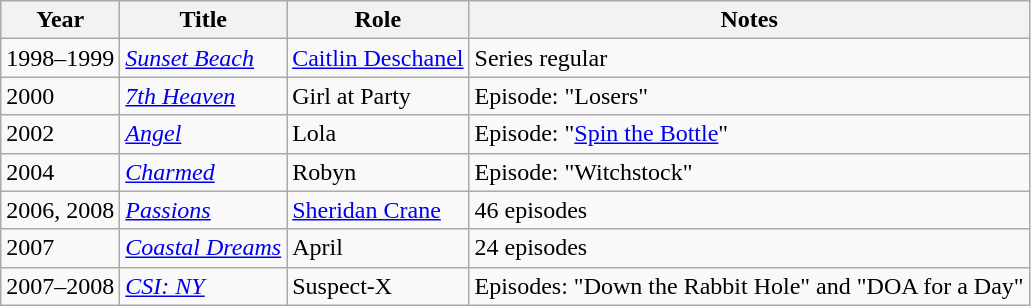<table class="wikitable sortable">
<tr>
<th>Year</th>
<th>Title</th>
<th>Role</th>
<th class="unsortable">Notes</th>
</tr>
<tr>
<td>1998–1999</td>
<td><em><a href='#'>Sunset Beach</a></em></td>
<td><a href='#'>Caitlin Deschanel</a></td>
<td>Series regular</td>
</tr>
<tr>
<td>2000</td>
<td><em><a href='#'>7th Heaven</a></em></td>
<td>Girl at Party</td>
<td>Episode: "Losers"</td>
</tr>
<tr>
<td>2002</td>
<td><em><a href='#'>Angel</a></em></td>
<td>Lola</td>
<td>Episode: "<a href='#'>Spin the Bottle</a>"</td>
</tr>
<tr>
<td>2004</td>
<td><em><a href='#'>Charmed</a></em></td>
<td>Robyn</td>
<td>Episode: "Witchstock"</td>
</tr>
<tr>
<td>2006, 2008</td>
<td><em><a href='#'>Passions</a></em></td>
<td><a href='#'>Sheridan Crane</a></td>
<td>46 episodes</td>
</tr>
<tr>
<td>2007</td>
<td><em><a href='#'>Coastal Dreams</a></em></td>
<td>April</td>
<td>24 episodes</td>
</tr>
<tr>
<td>2007–2008</td>
<td><em><a href='#'>CSI: NY</a></em></td>
<td>Suspect-X</td>
<td>Episodes: "Down the Rabbit Hole" and "DOA for a Day"</td>
</tr>
</table>
